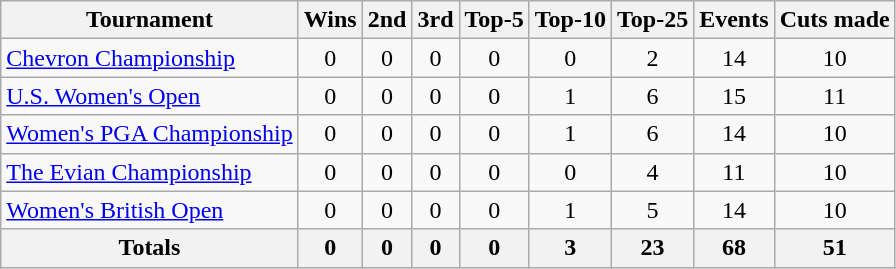<table class=wikitable style=text-align:center>
<tr>
<th>Tournament</th>
<th>Wins</th>
<th>2nd</th>
<th>3rd</th>
<th>Top-5</th>
<th>Top-10</th>
<th>Top-25</th>
<th>Events</th>
<th>Cuts made</th>
</tr>
<tr>
<td align=left><a href='#'>Chevron Championship</a></td>
<td>0</td>
<td>0</td>
<td>0</td>
<td>0</td>
<td>0</td>
<td>2</td>
<td>14</td>
<td>10</td>
</tr>
<tr>
<td align=left><a href='#'>U.S. Women's Open</a></td>
<td>0</td>
<td>0</td>
<td>0</td>
<td>0</td>
<td>1</td>
<td>6</td>
<td>15</td>
<td>11</td>
</tr>
<tr>
<td align=left><a href='#'>Women's PGA Championship</a></td>
<td>0</td>
<td>0</td>
<td>0</td>
<td>0</td>
<td>1</td>
<td>6</td>
<td>14</td>
<td>10</td>
</tr>
<tr>
<td align=left><a href='#'>The Evian Championship</a></td>
<td>0</td>
<td>0</td>
<td>0</td>
<td>0</td>
<td>0</td>
<td>4</td>
<td>11</td>
<td>10</td>
</tr>
<tr>
<td align=left><a href='#'>Women's British Open</a></td>
<td>0</td>
<td>0</td>
<td>0</td>
<td>0</td>
<td>1</td>
<td>5</td>
<td>14</td>
<td>10</td>
</tr>
<tr>
<th>Totals</th>
<th>0</th>
<th>0</th>
<th>0</th>
<th>0</th>
<th>3</th>
<th>23</th>
<th>68</th>
<th>51</th>
</tr>
</table>
